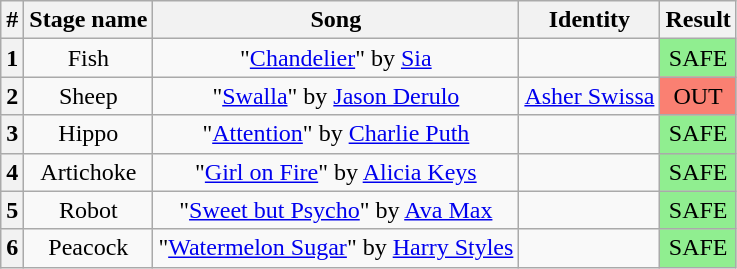<table class="wikitable plainrowheaders" style="text-align: center;">
<tr>
<th>#</th>
<th>Stage name</th>
<th>Song</th>
<th>Identity</th>
<th>Result</th>
</tr>
<tr>
<th>1</th>
<td>Fish</td>
<td>"<a href='#'>Chandelier</a>" by <a href='#'>Sia</a></td>
<td></td>
<td bgcolor="lightgreen">SAFE</td>
</tr>
<tr>
<th>2</th>
<td>Sheep</td>
<td>"<a href='#'>Swalla</a>" by <a href='#'>Jason Derulo</a></td>
<td><a href='#'>Asher Swissa</a></td>
<td bgcolor="salmon">OUT</td>
</tr>
<tr>
<th>3</th>
<td>Hippo</td>
<td>"<a href='#'>Attention</a>" by <a href='#'>Charlie Puth</a></td>
<td></td>
<td bgcolor="lightgreen">SAFE</td>
</tr>
<tr>
<th>4</th>
<td>Artichoke</td>
<td>"<a href='#'>Girl on Fire</a>" by <a href='#'>Alicia Keys</a></td>
<td></td>
<td bgcolor="lightgreen">SAFE</td>
</tr>
<tr>
<th>5</th>
<td>Robot</td>
<td>"<a href='#'>Sweet but Psycho</a>" by <a href='#'>Ava Max</a></td>
<td></td>
<td bgcolor="lightgreen">SAFE</td>
</tr>
<tr>
<th>6</th>
<td>Peacock</td>
<td>"<a href='#'>Watermelon Sugar</a>" by <a href='#'>Harry Styles</a></td>
<td></td>
<td bgcolor="lightgreen">SAFE</td>
</tr>
</table>
